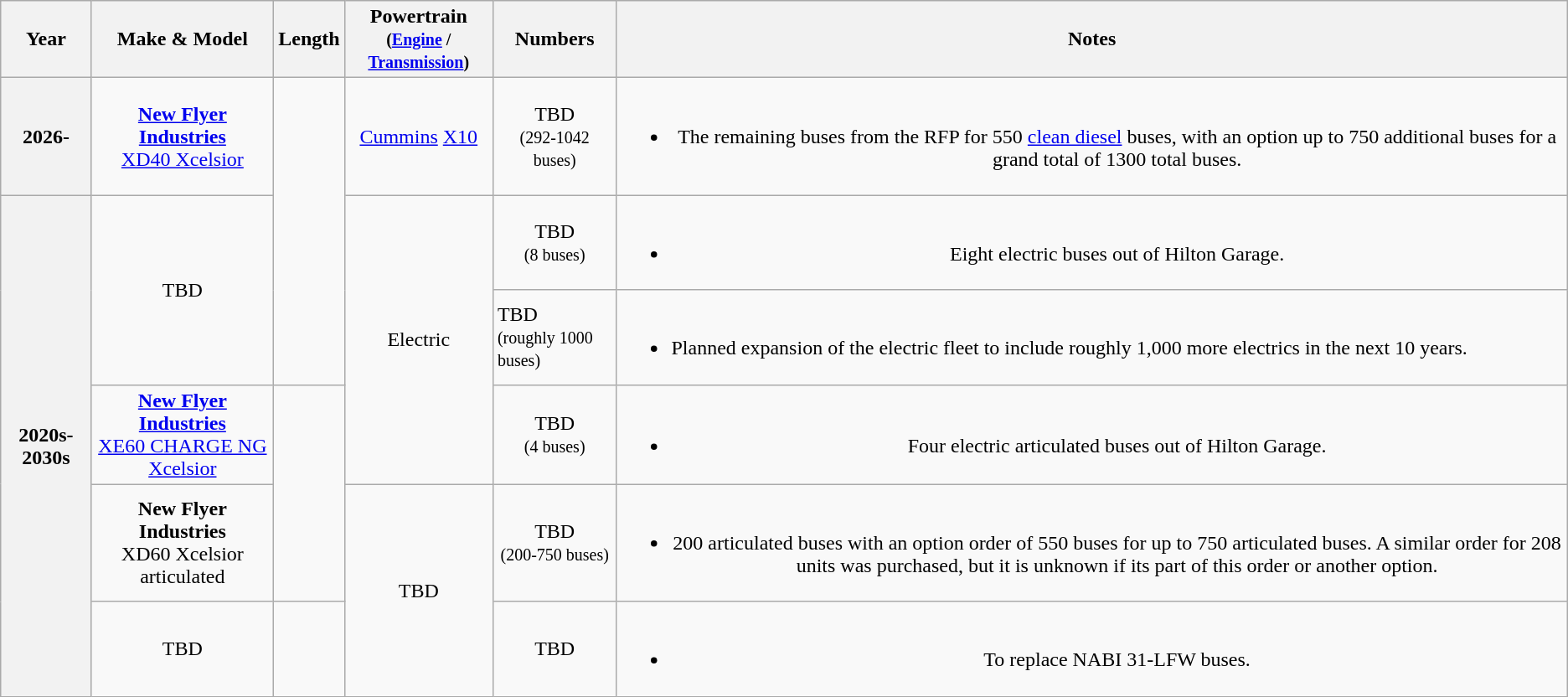<table class="wikitable">
<tr>
<th>Year</th>
<th>Make & Model</th>
<th>Length</th>
<th>Powertrain<br><small>(<a href='#'>Engine</a> / <a href='#'>Transmission</a>)</small></th>
<th>Numbers</th>
<th>Notes</th>
</tr>
<tr align="center">
<th>2026-</th>
<td><strong><a href='#'>New Flyer Industries</a></strong><br><a href='#'>XD40 Xcelsior</a></td>
<td rowspan="3"></td>
<td><a href='#'>Cummins</a> <a href='#'>X10</a></td>
<td>TBD<br><small>(292-1042 buses)</small></td>
<td><br><ul><li>The remaining buses from the RFP for 550 <a href='#'>clean diesel</a> buses, with an option up to 750 additional buses for a grand total of 1300 total buses.</li></ul></td>
</tr>
<tr align="center">
<th rowspan="5">2020s-2030s</th>
<td rowspan="2">TBD</td>
<td rowspan="3">Electric</td>
<td>TBD<br><small>(8 buses)</small></td>
<td><br><ul><li>Eight electric buses out of Hilton Garage.</li></ul></td>
</tr>
<tr>
<td>TBD<br><small>(roughly 1000 buses)</small></td>
<td><br><ul><li>Planned expansion of the electric fleet to include roughly 1,000 more electrics in the next 10 years.</li></ul></td>
</tr>
<tr align="center">
<td><strong><a href='#'>New Flyer Industries</a></strong><br><a href='#'>XE60 CHARGE NG Xcelsior</a></td>
<td rowspan="2"></td>
<td>TBD<br><small>(4 buses)</small></td>
<td><br><ul><li>Four electric articulated buses out of Hilton Garage.</li></ul></td>
</tr>
<tr align="center">
<td><strong>New Flyer Industries</strong><br>XD60 Xcelsior articulated</td>
<td rowspan="2">TBD</td>
<td>TBD<br><small>(200-750 buses)</small></td>
<td><br><ul><li>200 articulated buses with an option order of 550 buses for up to 750 articulated buses. A similar order for 208 units was purchased, but it is unknown if its part of this order or another option.</li></ul></td>
</tr>
<tr align="center">
<td>TBD</td>
<td></td>
<td>TBD</td>
<td><br><ul><li>To replace NABI 31-LFW buses.</li></ul></td>
</tr>
</table>
